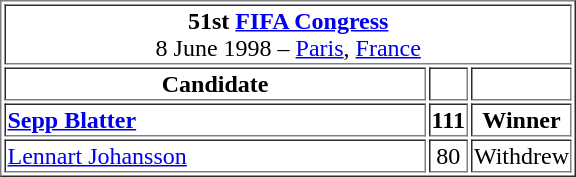<table border=1 >
<tr>
<td colspan=3 align=center><strong>51st <a href='#'>FIFA Congress</a></strong><br>8 June 1998 – <a href='#'>Paris</a>, <a href='#'>France</a></td>
</tr>
<tr>
<th width=75%>Candidate</th>
<th align=center></th>
<th align=center></th>
</tr>
<tr>
<td> <strong><a href='#'>Sepp Blatter</a></strong></td>
<td align="center"><strong>111</strong></td>
<td align="center"><strong>Winner</strong></td>
</tr>
<tr>
<td> <a href='#'>Lennart Johansson</a></td>
<td align="center">80</td>
<td align="center">Withdrew</td>
</tr>
</table>
